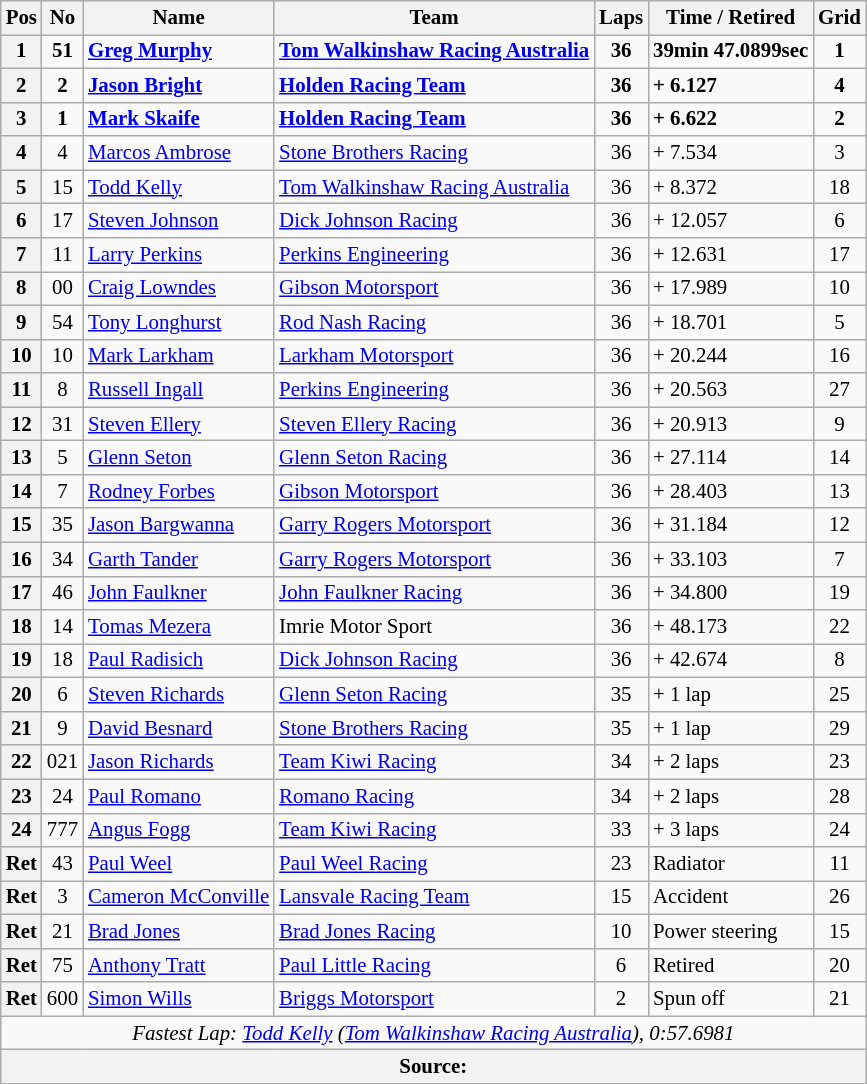<table class="wikitable" style="font-size: 87%;">
<tr>
<th>Pos</th>
<th>No</th>
<th>Name</th>
<th>Team</th>
<th>Laps</th>
<th>Time / Retired</th>
<th>Grid</th>
</tr>
<tr>
<th>1</th>
<td align=center><strong>51</strong></td>
<td><strong> <a href='#'>Greg Murphy</a></strong></td>
<td><strong><a href='#'>Tom Walkinshaw Racing Australia</a></strong></td>
<td align=center><strong>36</strong></td>
<td><strong>39min 47.0899sec</strong></td>
<td align=center><strong>1</strong></td>
</tr>
<tr>
<th>2</th>
<td align=center><strong>2</strong></td>
<td> <strong><a href='#'>Jason Bright</a></strong></td>
<td><strong><a href='#'>Holden Racing Team</a></strong></td>
<td align=center><strong>36</strong></td>
<td><strong>+ 6.127</strong></td>
<td align=center><strong>4</strong></td>
</tr>
<tr>
<th>3</th>
<td align=center><strong>1</strong></td>
<td> <strong><a href='#'>Mark Skaife</a></strong></td>
<td><strong><a href='#'>Holden Racing Team</a></strong></td>
<td align=center><strong>36</strong></td>
<td><strong>+ 6.622</strong></td>
<td align=center><strong>2</strong></td>
</tr>
<tr>
<th>4</th>
<td align=center>4</td>
<td> <a href='#'>Marcos Ambrose</a></td>
<td><a href='#'>Stone Brothers Racing</a></td>
<td align=center>36</td>
<td>+ 7.534</td>
<td align=center>3</td>
</tr>
<tr>
<th>5</th>
<td align=center>15</td>
<td> <a href='#'>Todd Kelly</a></td>
<td><a href='#'>Tom Walkinshaw Racing Australia</a></td>
<td align=center>36</td>
<td>+ 8.372</td>
<td align=center>18</td>
</tr>
<tr>
<th>6</th>
<td align=center>17</td>
<td> <a href='#'>Steven Johnson</a></td>
<td><a href='#'>Dick Johnson Racing</a></td>
<td align=center>36</td>
<td>+ 12.057</td>
<td align=center>6</td>
</tr>
<tr>
<th>7</th>
<td align=center>11</td>
<td> <a href='#'>Larry Perkins</a></td>
<td><a href='#'>Perkins Engineering</a></td>
<td align=center>36</td>
<td>+ 12.631</td>
<td align=center>17</td>
</tr>
<tr>
<th>8</th>
<td align=center>00</td>
<td> <a href='#'>Craig Lowndes</a></td>
<td><a href='#'>Gibson Motorsport</a></td>
<td align=center>36</td>
<td>+ 17.989</td>
<td align=center>10</td>
</tr>
<tr>
<th>9</th>
<td align=center>54</td>
<td> <a href='#'>Tony Longhurst</a></td>
<td><a href='#'>Rod Nash Racing</a></td>
<td align=center>36</td>
<td>+ 18.701</td>
<td align=center>5</td>
</tr>
<tr>
<th>10</th>
<td align=center>10</td>
<td> <a href='#'>Mark Larkham</a></td>
<td><a href='#'>Larkham Motorsport</a></td>
<td align=center>36</td>
<td>+ 20.244</td>
<td align=center>16</td>
</tr>
<tr>
<th>11</th>
<td align=center>8</td>
<td> <a href='#'>Russell Ingall</a></td>
<td><a href='#'>Perkins Engineering</a></td>
<td align=center>36</td>
<td>+ 20.563</td>
<td align=center>27</td>
</tr>
<tr>
<th>12</th>
<td align=center>31</td>
<td> <a href='#'>Steven Ellery</a></td>
<td><a href='#'>Steven Ellery Racing</a></td>
<td align=center>36</td>
<td>+ 20.913</td>
<td align=center>9</td>
</tr>
<tr>
<th>13</th>
<td align=center>5</td>
<td> <a href='#'>Glenn Seton</a></td>
<td><a href='#'>Glenn Seton Racing</a></td>
<td align=center>36</td>
<td>+ 27.114</td>
<td align=center>14</td>
</tr>
<tr>
<th>14</th>
<td align=center>7</td>
<td> <a href='#'>Rodney Forbes</a></td>
<td><a href='#'>Gibson Motorsport</a></td>
<td align=center>36</td>
<td>+ 28.403</td>
<td align=center>13</td>
</tr>
<tr>
<th>15</th>
<td align=center>35</td>
<td> <a href='#'>Jason Bargwanna</a></td>
<td><a href='#'>Garry Rogers Motorsport</a></td>
<td align=center>36</td>
<td>+ 31.184</td>
<td align=center>12</td>
</tr>
<tr>
<th>16</th>
<td align=center>34</td>
<td> <a href='#'>Garth Tander</a></td>
<td><a href='#'>Garry Rogers Motorsport</a></td>
<td align=center>36</td>
<td>+ 33.103</td>
<td align=center>7</td>
</tr>
<tr>
<th>17</th>
<td align=center>46</td>
<td> <a href='#'>John Faulkner</a></td>
<td><a href='#'>John Faulkner Racing</a></td>
<td align=center>36</td>
<td>+ 34.800</td>
<td align=center>19</td>
</tr>
<tr>
<th>18</th>
<td align=center>14</td>
<td> <a href='#'>Tomas Mezera</a></td>
<td>Imrie Motor Sport</td>
<td align=center>36</td>
<td>+ 48.173</td>
<td align=center>22</td>
</tr>
<tr>
<th>19</th>
<td align=center>18</td>
<td> <a href='#'>Paul Radisich</a></td>
<td><a href='#'>Dick Johnson Racing</a></td>
<td align=center>36</td>
<td>+ 42.674</td>
<td align=center>8</td>
</tr>
<tr>
<th>20</th>
<td align=center>6</td>
<td> <a href='#'>Steven Richards</a></td>
<td><a href='#'>Glenn Seton Racing</a></td>
<td align=center>35</td>
<td>+ 1 lap</td>
<td align=center>25</td>
</tr>
<tr>
<th>21</th>
<td align=center>9</td>
<td> <a href='#'>David Besnard</a></td>
<td><a href='#'>Stone Brothers Racing</a></td>
<td align=center>35</td>
<td>+ 1 lap</td>
<td align=center>29</td>
</tr>
<tr>
<th>22</th>
<td align=center>021</td>
<td> <a href='#'>Jason Richards</a></td>
<td><a href='#'>Team Kiwi Racing</a></td>
<td align=center>34</td>
<td>+ 2 laps</td>
<td align=center>23</td>
</tr>
<tr>
<th>23</th>
<td align=center>24</td>
<td> <a href='#'>Paul Romano</a></td>
<td><a href='#'>Romano Racing</a></td>
<td align=center>34</td>
<td>+ 2 laps</td>
<td align=center>28</td>
</tr>
<tr>
<th>24</th>
<td align=center>777</td>
<td> <a href='#'>Angus Fogg</a></td>
<td><a href='#'>Team Kiwi Racing</a></td>
<td align=center>33</td>
<td>+ 3 laps</td>
<td align=center>24</td>
</tr>
<tr>
<th>Ret</th>
<td align=center>43</td>
<td> <a href='#'>Paul Weel</a></td>
<td><a href='#'>Paul Weel Racing</a></td>
<td align=center>23</td>
<td>Radiator</td>
<td align=center>11</td>
</tr>
<tr>
<th>Ret</th>
<td align=center>3</td>
<td> <a href='#'>Cameron McConville</a></td>
<td><a href='#'>Lansvale Racing Team</a></td>
<td align=center>15</td>
<td>Accident</td>
<td align=center>26</td>
</tr>
<tr>
<th>Ret</th>
<td align=center>21</td>
<td> <a href='#'>Brad Jones</a></td>
<td><a href='#'>Brad Jones Racing</a></td>
<td align=center>10</td>
<td>Power steering</td>
<td align=center>15</td>
</tr>
<tr>
<th>Ret</th>
<td align=center>75</td>
<td> <a href='#'>Anthony Tratt</a></td>
<td><a href='#'>Paul Little Racing</a></td>
<td align=center>6</td>
<td>Retired</td>
<td align=center>20</td>
</tr>
<tr>
<th>Ret</th>
<td align=center>600</td>
<td> <a href='#'>Simon Wills</a></td>
<td><a href='#'>Briggs Motorsport</a></td>
<td align=center>2</td>
<td>Spun off</td>
<td align=center>21</td>
</tr>
<tr>
<td colspan="8" align="center"><em>Fastest Lap: <a href='#'>Todd Kelly</a> (<a href='#'>Tom Walkinshaw Racing Australia</a>), 0:57.6981</em></td>
</tr>
<tr>
<th colspan="8">Source: </th>
</tr>
<tr>
</tr>
</table>
